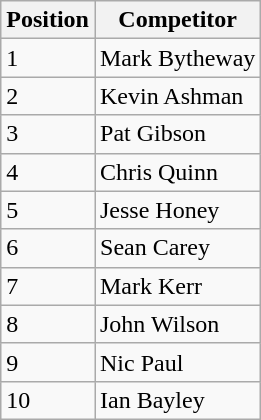<table class="wikitable" border="1">
<tr>
<th>Position</th>
<th>Competitor</th>
</tr>
<tr>
<td>1</td>
<td>Mark Bytheway</td>
</tr>
<tr>
<td>2</td>
<td>Kevin Ashman</td>
</tr>
<tr>
<td>3</td>
<td>Pat Gibson</td>
</tr>
<tr>
<td>4</td>
<td>Chris Quinn</td>
</tr>
<tr>
<td>5</td>
<td>Jesse Honey</td>
</tr>
<tr>
<td>6</td>
<td>Sean Carey</td>
</tr>
<tr>
<td>7</td>
<td>Mark Kerr</td>
</tr>
<tr>
<td>8</td>
<td>John Wilson</td>
</tr>
<tr>
<td>9</td>
<td>Nic Paul</td>
</tr>
<tr>
<td>10</td>
<td>Ian Bayley</td>
</tr>
</table>
